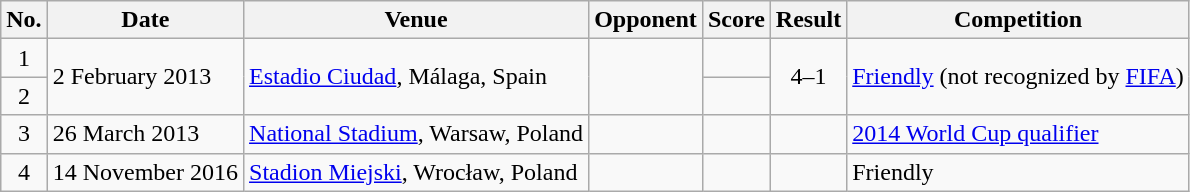<table class="wikitable sortable">
<tr>
<th scope="col">No.</th>
<th scope="col">Date</th>
<th scope="col">Venue</th>
<th scope="col">Opponent</th>
<th scope="col">Score</th>
<th scope="col">Result</th>
<th scope="col">Competition</th>
</tr>
<tr>
<td style="text-align:center">1</td>
<td rowspan=2>2 February 2013</td>
<td rowspan=2><a href='#'>Estadio Ciudad</a>, Málaga, Spain</td>
<td rowspan=2></td>
<td></td>
<td rowspan=2 style="text-align:center;">4–1</td>
<td rowspan=2><a href='#'>Friendly</a> (not recognized by <a href='#'>FIFA</a>)</td>
</tr>
<tr>
<td style="text-align:center">2</td>
<td></td>
</tr>
<tr>
<td style="text-align:center">3</td>
<td>26 March 2013</td>
<td><a href='#'>National Stadium</a>, Warsaw, Poland</td>
<td></td>
<td></td>
<td></td>
<td><a href='#'>2014 World Cup qualifier</a></td>
</tr>
<tr>
<td style="text-align:center">4</td>
<td>14 November 2016</td>
<td><a href='#'>Stadion Miejski</a>, Wrocław, Poland</td>
<td></td>
<td></td>
<td></td>
<td>Friendly</td>
</tr>
</table>
